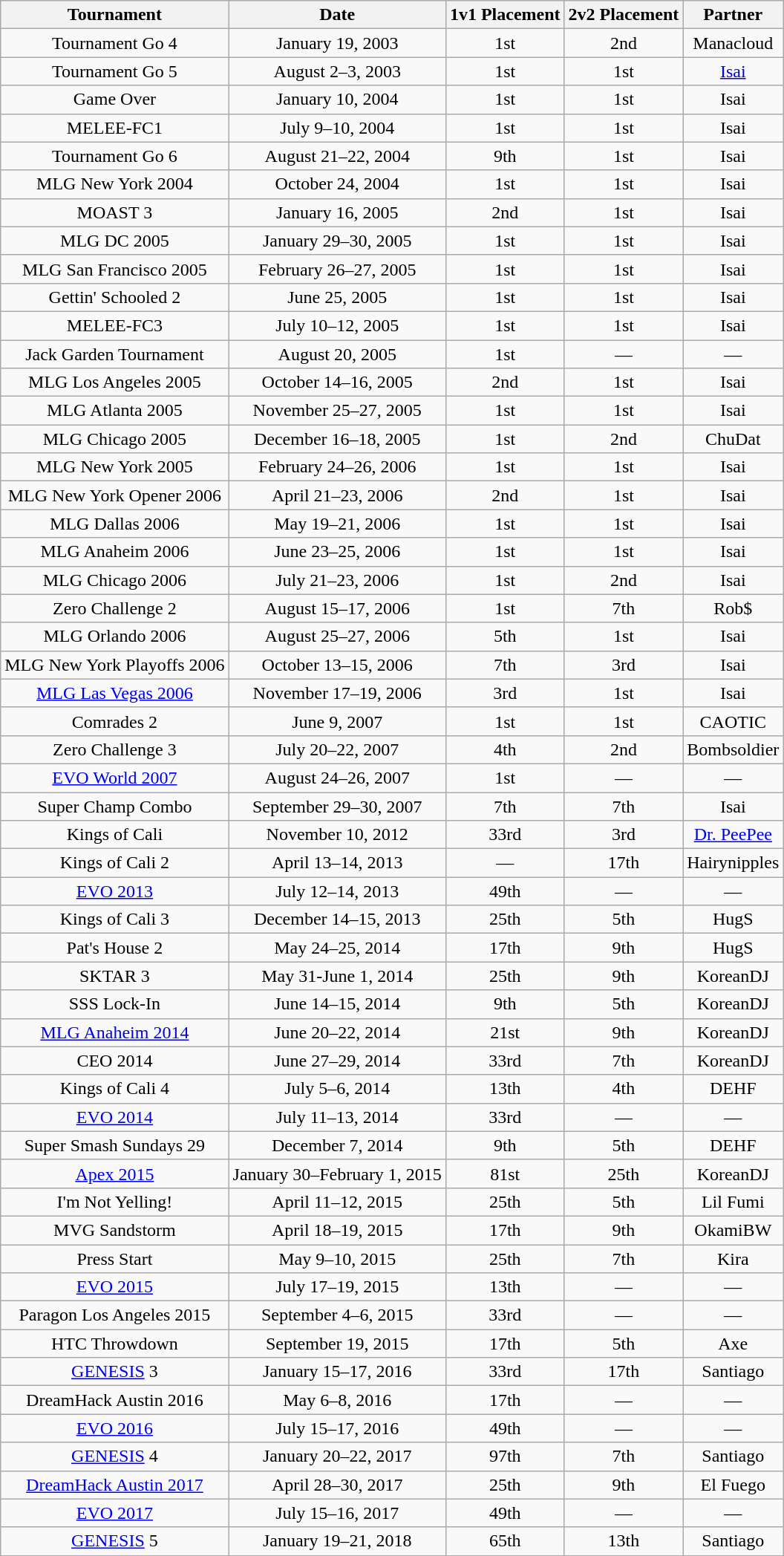<table class="wikitable collapsible" style="text-align:center">
<tr>
<th>Tournament</th>
<th>Date</th>
<th>1v1 Placement</th>
<th>2v2 Placement</th>
<th>Partner</th>
</tr>
<tr>
<td>Tournament Go 4</td>
<td>January 19, 2003</td>
<td>1st</td>
<td>2nd</td>
<td>Manacloud</td>
</tr>
<tr>
<td>Tournament Go 5</td>
<td>August 2–3, 2003</td>
<td>1st</td>
<td>1st</td>
<td><a href='#'>Isai</a></td>
</tr>
<tr>
<td>Game Over</td>
<td>January 10, 2004</td>
<td>1st</td>
<td>1st</td>
<td>Isai</td>
</tr>
<tr>
<td>MELEE-FC1</td>
<td>July 9–10, 2004</td>
<td>1st</td>
<td>1st</td>
<td>Isai</td>
</tr>
<tr>
<td>Tournament Go 6</td>
<td>August 21–22, 2004</td>
<td>9th</td>
<td>1st</td>
<td>Isai</td>
</tr>
<tr>
<td>MLG New York 2004</td>
<td>October 24, 2004</td>
<td>1st</td>
<td>1st</td>
<td>Isai</td>
</tr>
<tr>
<td>MOAST 3</td>
<td>January 16, 2005</td>
<td>2nd</td>
<td>1st</td>
<td>Isai</td>
</tr>
<tr>
<td>MLG DC 2005</td>
<td>January 29–30, 2005</td>
<td>1st</td>
<td>1st</td>
<td>Isai</td>
</tr>
<tr>
<td>MLG San Francisco 2005</td>
<td>February 26–27, 2005</td>
<td>1st</td>
<td>1st</td>
<td>Isai</td>
</tr>
<tr>
<td>Gettin' Schooled 2</td>
<td>June 25, 2005</td>
<td>1st</td>
<td>1st</td>
<td>Isai</td>
</tr>
<tr>
<td>MELEE-FC3</td>
<td>July 10–12, 2005</td>
<td>1st</td>
<td>1st</td>
<td>Isai</td>
</tr>
<tr>
<td>Jack Garden Tournament</td>
<td>August 20, 2005</td>
<td>1st</td>
<td>—</td>
<td>—</td>
</tr>
<tr>
<td>MLG Los Angeles 2005</td>
<td>October 14–16, 2005</td>
<td>2nd</td>
<td>1st</td>
<td>Isai</td>
</tr>
<tr>
<td>MLG Atlanta 2005</td>
<td>November 25–27, 2005</td>
<td>1st</td>
<td>1st</td>
<td>Isai</td>
</tr>
<tr>
<td>MLG Chicago 2005</td>
<td>December 16–18, 2005</td>
<td>1st</td>
<td>2nd</td>
<td>ChuDat</td>
</tr>
<tr>
<td>MLG New York 2005</td>
<td>February 24–26, 2006</td>
<td>1st</td>
<td>1st</td>
<td>Isai</td>
</tr>
<tr>
<td>MLG New York Opener 2006</td>
<td>April 21–23, 2006</td>
<td>2nd</td>
<td>1st</td>
<td>Isai</td>
</tr>
<tr>
<td>MLG Dallas 2006</td>
<td>May 19–21, 2006</td>
<td>1st</td>
<td>1st</td>
<td>Isai</td>
</tr>
<tr>
<td>MLG Anaheim 2006</td>
<td>June 23–25, 2006</td>
<td>1st</td>
<td>1st</td>
<td>Isai</td>
</tr>
<tr>
<td>MLG Chicago 2006</td>
<td>July 21–23, 2006</td>
<td>1st</td>
<td>2nd</td>
<td>Isai</td>
</tr>
<tr>
<td>Zero Challenge 2</td>
<td>August 15–17, 2006</td>
<td>1st</td>
<td>7th</td>
<td>Rob$</td>
</tr>
<tr>
<td>MLG Orlando 2006</td>
<td>August 25–27, 2006</td>
<td>5th</td>
<td>1st</td>
<td>Isai</td>
</tr>
<tr>
<td>MLG New York Playoffs 2006</td>
<td>October 13–15, 2006</td>
<td>7th</td>
<td>3rd</td>
<td>Isai</td>
</tr>
<tr>
<td><a href='#'>MLG Las Vegas 2006</a></td>
<td>November 17–19, 2006</td>
<td>3rd</td>
<td>1st</td>
<td>Isai</td>
</tr>
<tr>
<td>Comrades 2</td>
<td>June 9, 2007</td>
<td>1st</td>
<td>1st</td>
<td>CAOTIC</td>
</tr>
<tr>
<td>Zero Challenge 3</td>
<td>July 20–22, 2007</td>
<td>4th</td>
<td>2nd</td>
<td>Bombsoldier</td>
</tr>
<tr>
<td><a href='#'>EVO World 2007</a></td>
<td>August 24–26, 2007</td>
<td>1st</td>
<td>—</td>
<td>—</td>
</tr>
<tr>
<td>Super Champ Combo</td>
<td>September 29–30, 2007</td>
<td>7th</td>
<td>7th</td>
<td>Isai</td>
</tr>
<tr>
<td>Kings of Cali</td>
<td>November 10, 2012</td>
<td>33rd</td>
<td>3rd</td>
<td><a href='#'>Dr. PeePee</a></td>
</tr>
<tr>
<td>Kings of Cali 2</td>
<td>April 13–14, 2013</td>
<td>—</td>
<td>17th</td>
<td>Hairynipples</td>
</tr>
<tr>
<td><a href='#'>EVO 2013</a></td>
<td>July 12–14, 2013</td>
<td>49th</td>
<td>—</td>
<td>—</td>
</tr>
<tr>
<td>Kings of Cali 3</td>
<td>December 14–15, 2013</td>
<td>25th</td>
<td>5th</td>
<td>HugS</td>
</tr>
<tr>
<td>Pat's House 2</td>
<td>May 24–25, 2014</td>
<td>17th</td>
<td>9th</td>
<td>HugS</td>
</tr>
<tr>
<td>SKTAR 3</td>
<td>May 31-June 1, 2014</td>
<td>25th</td>
<td>9th</td>
<td>KoreanDJ</td>
</tr>
<tr>
<td>SSS Lock-In</td>
<td>June 14–15, 2014</td>
<td>9th</td>
<td>5th</td>
<td>KoreanDJ</td>
</tr>
<tr>
<td><a href='#'>MLG Anaheim 2014</a></td>
<td>June 20–22, 2014</td>
<td>21st</td>
<td>9th</td>
<td>KoreanDJ</td>
</tr>
<tr>
<td>CEO 2014</td>
<td>June 27–29, 2014</td>
<td>33rd</td>
<td>7th</td>
<td>KoreanDJ</td>
</tr>
<tr>
<td>Kings of Cali 4</td>
<td>July 5–6, 2014</td>
<td>13th</td>
<td>4th</td>
<td>DEHF</td>
</tr>
<tr>
<td><a href='#'>EVO 2014</a></td>
<td>July 11–13, 2014</td>
<td>33rd</td>
<td>—</td>
<td>—</td>
</tr>
<tr>
<td>Super Smash Sundays 29</td>
<td>December 7, 2014</td>
<td>9th</td>
<td>5th</td>
<td>DEHF</td>
</tr>
<tr>
<td><a href='#'>Apex 2015</a></td>
<td>January 30–February 1, 2015</td>
<td>81st</td>
<td>25th</td>
<td>KoreanDJ</td>
</tr>
<tr>
<td>I'm Not Yelling!</td>
<td>April 11–12, 2015</td>
<td>25th</td>
<td>5th</td>
<td>Lil Fumi</td>
</tr>
<tr>
<td>MVG Sandstorm</td>
<td>April 18–19, 2015</td>
<td>17th</td>
<td>9th</td>
<td>OkamiBW</td>
</tr>
<tr>
<td>Press Start</td>
<td>May 9–10, 2015</td>
<td>25th</td>
<td>7th</td>
<td>Kira</td>
</tr>
<tr>
<td><a href='#'>EVO 2015</a></td>
<td>July 17–19, 2015</td>
<td>13th</td>
<td>—</td>
<td>—</td>
</tr>
<tr>
<td>Paragon Los Angeles 2015</td>
<td>September 4–6, 2015</td>
<td>33rd</td>
<td>—</td>
<td>—</td>
</tr>
<tr>
<td>HTC Throwdown</td>
<td>September 19, 2015</td>
<td>17th</td>
<td>5th</td>
<td>Axe</td>
</tr>
<tr>
<td><a href='#'>GENESIS</a> 3</td>
<td>January 15–17, 2016</td>
<td>33rd</td>
<td>17th</td>
<td>Santiago</td>
</tr>
<tr>
<td>DreamHack Austin 2016</td>
<td>May 6–8, 2016</td>
<td>17th</td>
<td>—</td>
<td>—</td>
</tr>
<tr>
<td><a href='#'>EVO 2016</a></td>
<td>July 15–17, 2016</td>
<td>49th</td>
<td>—</td>
<td>—</td>
</tr>
<tr>
<td><a href='#'>GENESIS</a> 4</td>
<td>January 20–22, 2017</td>
<td>97th</td>
<td>7th</td>
<td>Santiago</td>
</tr>
<tr>
<td><a href='#'>DreamHack Austin 2017</a></td>
<td>April 28–30, 2017</td>
<td>25th</td>
<td>9th</td>
<td>El Fuego</td>
</tr>
<tr>
<td><a href='#'>EVO 2017</a></td>
<td>July 15–16, 2017</td>
<td>49th</td>
<td>—</td>
<td>—</td>
</tr>
<tr>
<td><a href='#'>GENESIS</a> 5</td>
<td>January 19–21, 2018</td>
<td>65th</td>
<td>13th</td>
<td>Santiago</td>
</tr>
</table>
